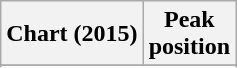<table class="wikitable sortable plainrowheaders" style="text-align:center;">
<tr>
<th scope="col">Chart (2015)</th>
<th scope="col">Peak <br> position</th>
</tr>
<tr>
</tr>
<tr>
</tr>
<tr>
</tr>
<tr>
</tr>
<tr>
</tr>
<tr>
</tr>
<tr>
</tr>
<tr>
</tr>
<tr>
</tr>
</table>
